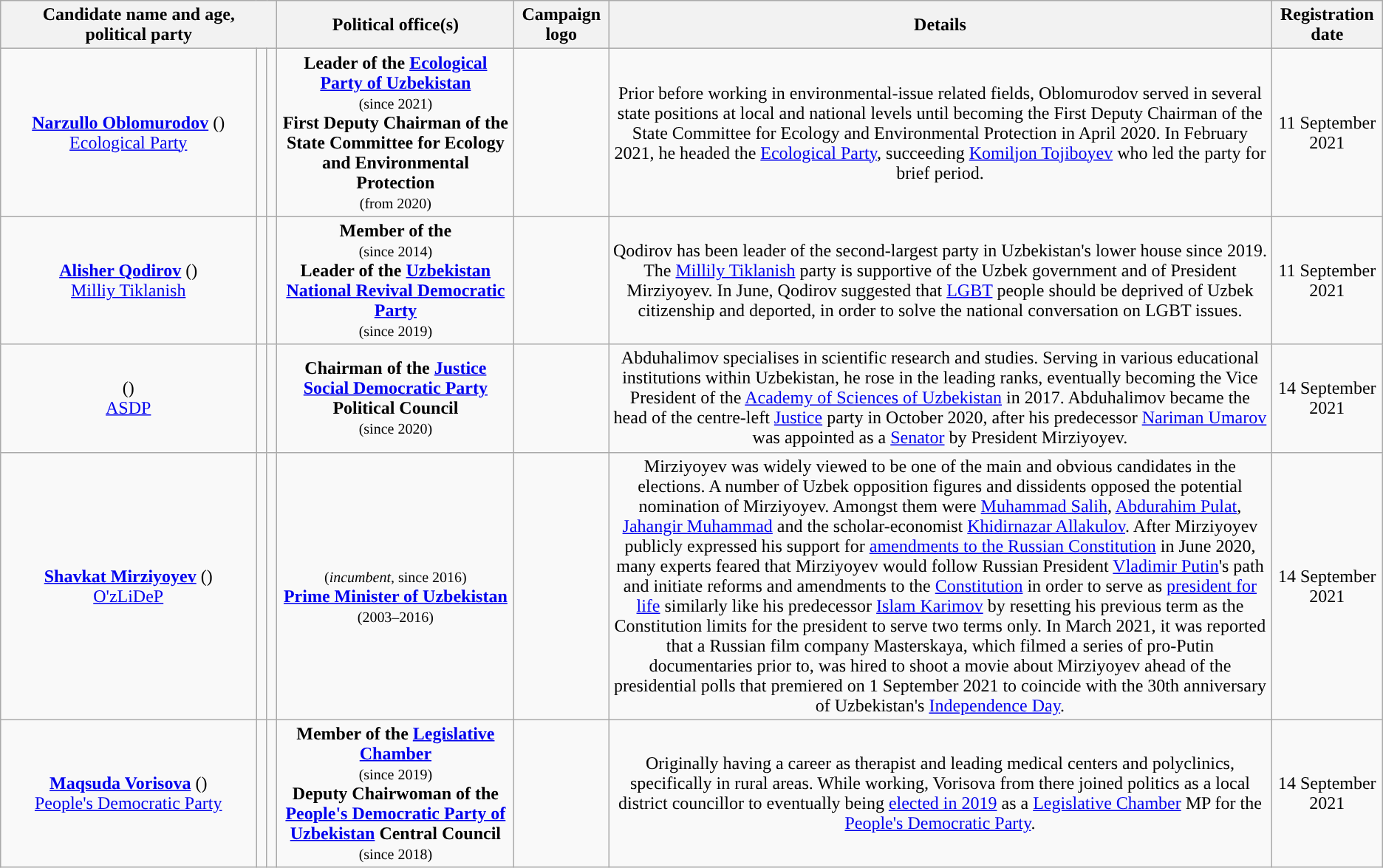<table class="wikitable" style="text-align:center;">
<tr>
<th colspan="3" style="width:20%;">Candidate name and age,<br>political party</th>
<th>Political office(s)</th>
<th>Campaign logo</th>
<th style="width:48%;">Details</th>
<th>Registration date</th>
</tr>
<tr>
<td><strong><a href='#'>Narzullo Oblomurodov</a></strong> ()<br><a href='#'>Ecological Party</a></td>
<td></td>
<td style="background-color:"></td>
<td><strong>Leader of the <a href='#'>Ecological Party of Uzbekistan</a></strong><br><small>(since 2021)</small><br><strong>First Deputy Chairman of the State Committee for Ecology and Environmental Protection</strong><br><small>(from 2020)</small></td>
<td></td>
<td>Prior before working in environmental-issue related fields, Oblomurodov served in several state positions at local and national levels until becoming the First Deputy Chairman of the State Committee for Ecology and Environmental Protection in April 2020. In February 2021, he headed the <a href='#'>Ecological Party</a>, succeeding <a href='#'>Komiljon Tojiboyev</a> who led the party for brief period.</td>
<td>11 September 2021</td>
</tr>
<tr>
<td><strong><a href='#'>Alisher Qodirov</a></strong> ()<br><a href='#'>Milliy Tiklanish</a></td>
<td></td>
<td style="background-color:"></td>
<td><strong>Member of the </strong><br><small>(since 2014)</small><br><strong>Leader of the <a href='#'>Uzbekistan National Revival Democratic Party</a></strong><br><small>(since 2019)</small><br></td>
<td></td>
<td>Qodirov has been leader of the second-largest party in Uzbekistan's lower house since 2019. The <a href='#'>Millily Tiklanish</a> party is supportive of the Uzbek government and of President Mirziyoyev. In June, Qodirov suggested that <a href='#'>LGBT</a> people should be deprived of Uzbek citizenship and deported, in order to solve the national conversation on LGBT issues.</td>
<td>11 September 2021</td>
</tr>
<tr>
<td><strong></strong> ()<br><a href='#'>ASDP</a></td>
<td></td>
<td style="background-color:"></td>
<td><strong>Chairman of the <a href='#'>Justice Social Democratic Party</a> Political Council</strong><br><small>(since 2020)</small><br></td>
<td></td>
<td>Abduhalimov specialises in scientific research and studies. Serving in various educational institutions within Uzbekistan, he rose in the leading ranks, eventually becoming the Vice President of the <a href='#'>Academy of Sciences of Uzbekistan</a> in 2017. Abduhalimov became the head of the centre-left <a href='#'>Justice</a> party in October 2020, after his predecessor <a href='#'>Nariman Umarov</a> was appointed as a <a href='#'>Senator</a> by President Mirziyoyev.</td>
<td>14 September 2021</td>
</tr>
<tr>
<td><strong><a href='#'>Shavkat Mirziyoyev</a></strong> ()<br><a href='#'>O'zLiDeP</a></td>
<td></td>
<td style="background-color:"></td>
<td><br><small>(<em>incumbent</em>, since 2016)</small><br><strong><a href='#'>Prime Minister of Uzbekistan</a></strong><br><small>(2003–2016)</small></td>
<td></td>
<td>Mirziyoyev was widely viewed to be one of the main and obvious candidates in the elections. A number of Uzbek opposition figures and dissidents opposed the potential nomination of Mirziyoyev. Amongst them were <a href='#'>Muhammad Salih</a>, <a href='#'>Abdurahim Pulat</a>, <a href='#'>Jahangir Muhammad</a> and the scholar-economist <a href='#'>Khidirnazar Allakulov</a>. After Mirziyoyev publicly expressed his support for <a href='#'>amendments to the Russian Constitution</a> in June 2020, many experts feared that Mirziyoyev would follow Russian President <a href='#'>Vladimir Putin</a>'s path and initiate reforms and amendments to the <a href='#'>Constitution</a> in order to serve as <a href='#'>president for life</a> similarly like his predecessor <a href='#'>Islam Karimov</a> by resetting his previous term as the Constitution limits for the president to serve two terms only. In March 2021, it was reported that a Russian film company Masterskaya, which filmed a series of pro-Putin documentaries prior to, was hired to shoot a movie about Mirziyoyev ahead of the presidential polls that premiered on 1 September 2021 to coincide with the 30th anniversary of Uzbekistan's <a href='#'>Independence Day</a>.</td>
<td>14 September 2021</td>
</tr>
<tr>
<td><strong><a href='#'>Maqsuda Vorisova</a></strong> ()<br><a href='#'>People's Democratic Party</a></td>
<td></td>
<td style="background-color:"></td>
<td><strong>Member of the <a href='#'>Legislative Chamber</a></strong><br><small>(since 2019)</small><br><strong>Deputy Chairwoman of the <a href='#'>People's Democratic Party of Uzbekistan</a> Central Council</strong><br><small>(since 2018)</small></td>
<td></td>
<td>Originally having a career as therapist and leading medical centers and polyclinics, specifically in rural areas. While working, Vorisova from there joined politics as a local district councillor to eventually being <a href='#'>elected in 2019</a> as a <a href='#'>Legislative Chamber</a> MP for the <a href='#'>People's Democratic Party</a>.</td>
<td>14 September 2021</td>
</tr>
</table>
